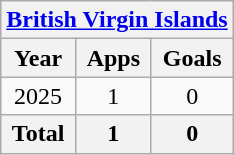<table class="wikitable" style="text-align:center">
<tr>
<th colspan=3><a href='#'>British Virgin Islands</a></th>
</tr>
<tr>
<th>Year</th>
<th>Apps</th>
<th>Goals</th>
</tr>
<tr>
<td>2025</td>
<td>1</td>
<td>0</td>
</tr>
<tr>
<th>Total</th>
<th>1</th>
<th>0</th>
</tr>
</table>
